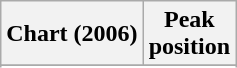<table class="wikitable sortable">
<tr>
<th>Chart (2006)</th>
<th>Peak<br>position</th>
</tr>
<tr>
</tr>
<tr>
</tr>
</table>
